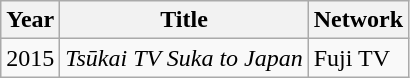<table class="wikitable">
<tr>
<th>Year</th>
<th>Title</th>
<th>Network</th>
</tr>
<tr>
<td>2015</td>
<td><em>Tsūkai TV Suka to Japan</em></td>
<td>Fuji TV</td>
</tr>
</table>
